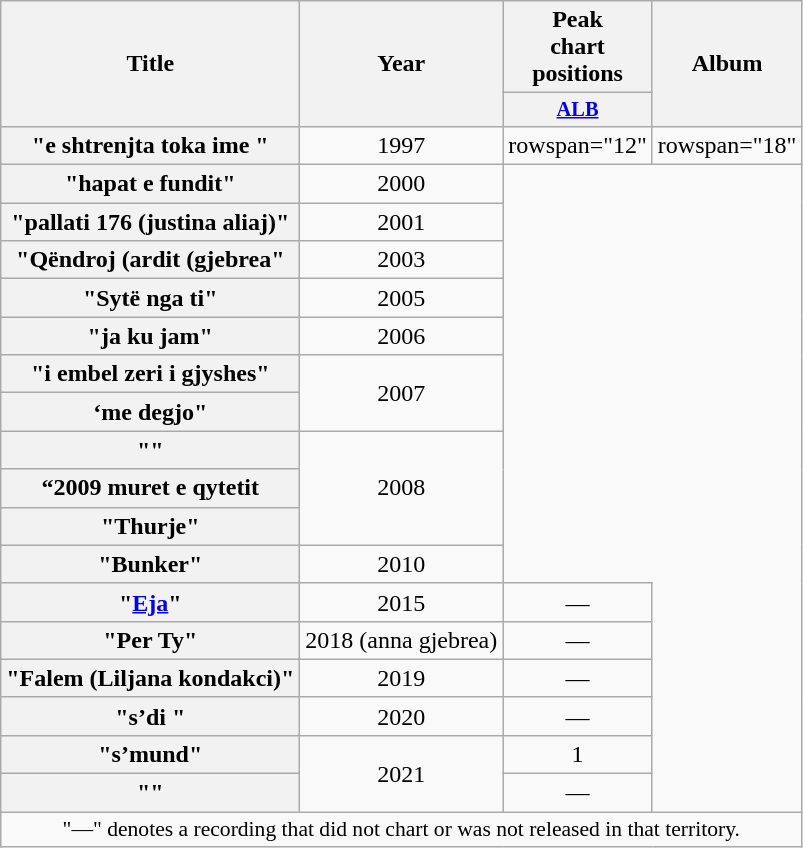<table class="wikitable plainrowheaders" style="text-align:center;">
<tr>
<th scope="col" rowspan="2">Title</th>
<th scope="col" rowspan="2">Year</th>
<th scope="col" colspan="1">Peak<br>chart<br>positions</th>
<th scope="col" rowspan="2">Album</th>
</tr>
<tr>
<th scope="col" style="width:3em;font-size:85%;"><a href='#'>ALB</a><br></th>
</tr>
<tr>
<th scope="row">"e shtrenjta toka ime "<br></th>
<td>1997</td>
<td>rowspan="12" </td>
<td>rowspan="18" </td>
</tr>
<tr>
<th scope="row">"hapat e fundit"</th>
<td>2000</td>
</tr>
<tr>
<th scope="row">"pallati 176 (justina aliaj)"</th>
<td>2001</td>
</tr>
<tr>
<th scope="row">"Qëndroj (ardit (gjebrea"</th>
<td>2003</td>
</tr>
<tr>
<th scope="row">"Sytë nga ti"</th>
<td>2005</td>
</tr>
<tr>
<th scope="row">"ja ku jam"</th>
<td>2006</td>
</tr>
<tr>
<th scope="row">"i embel zeri i gjyshes"</th>
<td rowspan="2">2007</td>
</tr>
<tr>
<th scope="row">‘me degjo"</th>
</tr>
<tr>
<th scope="row">""<br></th>
<td rowspan="3">2008</td>
</tr>
<tr>
<th scope="row">“2009 muret e qytetit</th>
</tr>
<tr>
<th scope="row">"Thurje"</th>
</tr>
<tr>
<th scope="row">"Bunker"</th>
<td>2010</td>
</tr>
<tr>
<th scope="row">"<a href='#'>Eja</a>"</th>
<td>2015</td>
<td>—</td>
</tr>
<tr>
<th scope="row">"Per Ty"</th>
<td>2018 (anna gjebrea)</td>
<td>—</td>
</tr>
<tr>
<th scope="row">"Falem (Liljana kondakci)"</th>
<td>2019</td>
<td>—</td>
</tr>
<tr>
<th scope="row">"s’di "</th>
<td>2020</td>
<td>—</td>
</tr>
<tr>
<th scope="row">"s’mund"</th>
<td rowspan="2">2021</td>
<td>1</td>
</tr>
<tr>
<th scope="row">""</th>
<td>—</td>
</tr>
<tr>
<td colspan="11" style="font-size:90%">"—" denotes a recording that did not chart or was not released in that territory.</td>
</tr>
</table>
